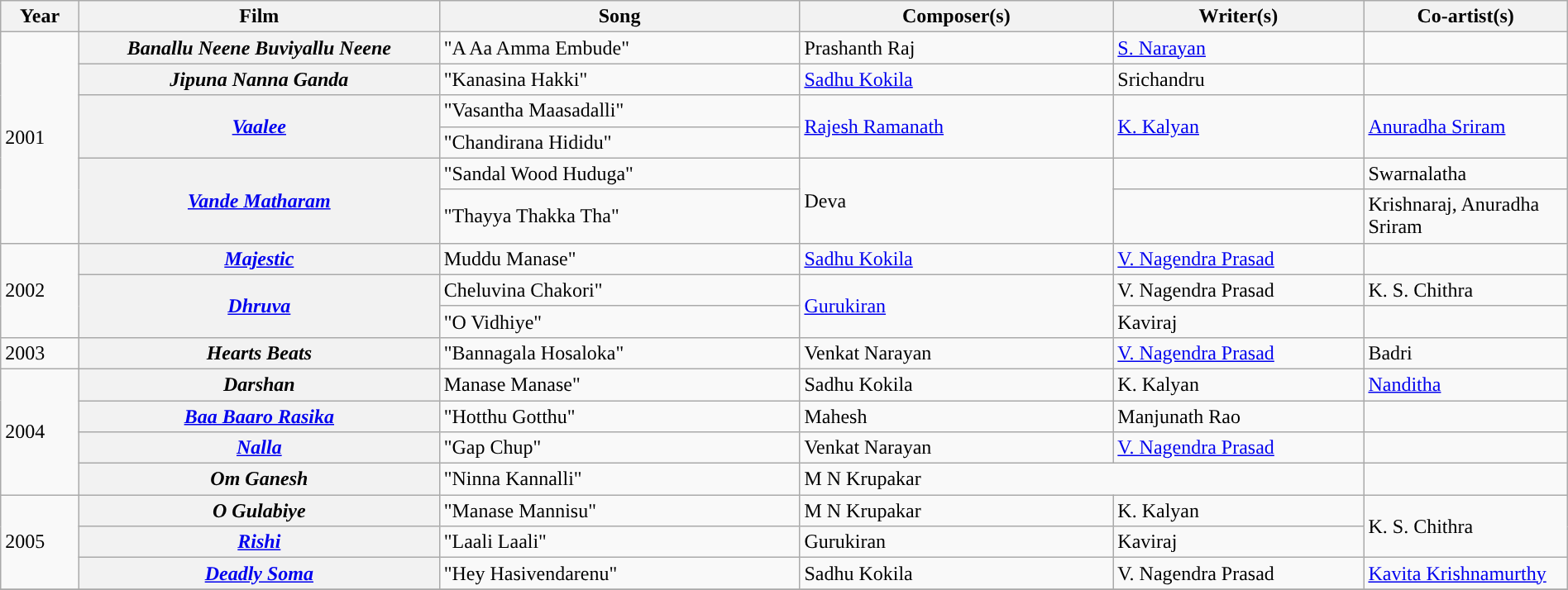<table class="wikitable plainrowheaders" width="100%" textcolor:#000;">
<tr style="background:#b0e0e66;">
<th scope="col" width=5%><strong>Year</strong></th>
<th scope="col" width=23%><strong>Film</strong></th>
<th scope="col" width=23%><strong>Song</strong></th>
<th scope="col" width=20%><strong>Composer(s)</strong></th>
<th scope="col" width=16%><strong>Writer(s)</strong></th>
<th scope="col" width=18%><strong>Co-artist(s)</strong></th>
</tr>
<tr>
<td rowspan="6">2001</td>
<th><em>Banallu Neene Buviyallu Neene</em></th>
<td>"A Aa Amma Embude"</td>
<td>Prashanth Raj</td>
<td><a href='#'>S. Narayan</a></td>
<td></td>
</tr>
<tr>
<th><em>Jipuna Nanna Ganda</em></th>
<td>"Kanasina Hakki"</td>
<td><a href='#'>Sadhu Kokila</a></td>
<td>Srichandru</td>
<td></td>
</tr>
<tr>
<th rowspan="2"><a href='#'><em>Vaalee</em></a></th>
<td>"Vasantha Maasadalli"</td>
<td rowspan="2"><a href='#'>Rajesh Ramanath</a></td>
<td rowspan="2"><a href='#'>K. Kalyan</a></td>
<td rowspan="2"><a href='#'>Anuradha Sriram</a></td>
</tr>
<tr>
<td>"Chandirana Hididu"</td>
</tr>
<tr>
<th rowspan="2"><em><a href='#'>Vande Matharam</a></em></th>
<td>"Sandal Wood Huduga"</td>
<td rowspan="2">Deva</td>
<td></td>
<td>Swarnalatha</td>
</tr>
<tr>
<td>"Thayya Thakka Tha"</td>
<td></td>
<td>Krishnaraj, Anuradha Sriram</td>
</tr>
<tr>
<td rowspan="3">2002</td>
<th><em><a href='#'>Majestic</a></em></th>
<td>Muddu Manase"</td>
<td><a href='#'>Sadhu Kokila</a></td>
<td><a href='#'>V. Nagendra Prasad</a></td>
<td></td>
</tr>
<tr>
<th rowspan="2"><em><a href='#'>Dhruva</a></em></th>
<td>Cheluvina Chakori"</td>
<td rowspan="2"><a href='#'>Gurukiran</a></td>
<td>V. Nagendra Prasad</td>
<td>K. S. Chithra</td>
</tr>
<tr>
<td>"O Vidhiye"</td>
<td>Kaviraj</td>
<td></td>
</tr>
<tr>
<td>2003</td>
<th><em>Hearts Beats</em></th>
<td>"Bannagala Hosaloka"</td>
<td>Venkat Narayan</td>
<td><a href='#'>V. Nagendra Prasad</a></td>
<td>Badri</td>
</tr>
<tr>
<td rowspan="4">2004</td>
<th><em>Darshan</em></th>
<td>Manase Manase"</td>
<td>Sadhu Kokila</td>
<td>K. Kalyan</td>
<td><a href='#'>Nanditha</a></td>
</tr>
<tr>
<th><em><a href='#'>Baa Baaro Rasika</a></em></th>
<td>"Hotthu Gotthu"</td>
<td>Mahesh</td>
<td>Manjunath Rao</td>
<td></td>
</tr>
<tr>
<th><em><a href='#'>Nalla</a></em></th>
<td>"Gap Chup"</td>
<td>Venkat Narayan</td>
<td><a href='#'>V. Nagendra Prasad</a></td>
<td></td>
</tr>
<tr>
<th><em>Om Ganesh</em></th>
<td>"Ninna Kannalli"</td>
<td colspan="2">M N Krupakar</td>
<td></td>
</tr>
<tr>
<td rowspan="3">2005</td>
<th><em>O Gulabiye</em></th>
<td>"Manase Mannisu"</td>
<td>M N Krupakar</td>
<td>K. Kalyan</td>
<td rowspan="2">K. S. Chithra</td>
</tr>
<tr>
<th><em><a href='#'>Rishi</a></em></th>
<td>"Laali Laali"</td>
<td>Gurukiran</td>
<td>Kaviraj</td>
</tr>
<tr>
<th><em><a href='#'>Deadly Soma</a></em></th>
<td>"Hey Hasivendarenu"</td>
<td>Sadhu Kokila</td>
<td>V. Nagendra Prasad</td>
<td><a href='#'>Kavita Krishnamurthy</a></td>
</tr>
<tr>
</tr>
</table>
